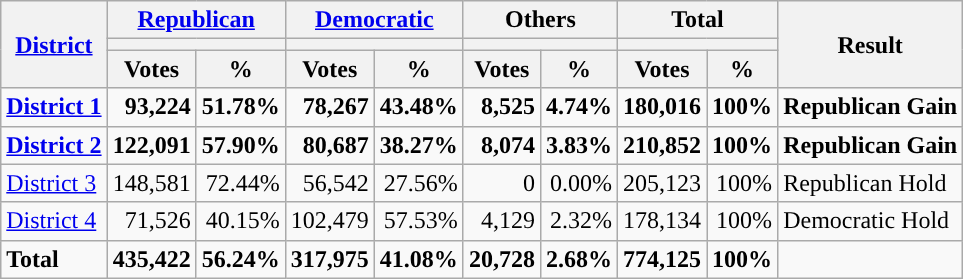<table class="wikitable plainrowheaders sortable" style="font-size:100%; text-align:right;">
<tr>
<th scope=col rowspan=3><a href='#'>District</a></th>
<th scope=col colspan=2><a href='#'>Republican</a></th>
<th scope=col colspan=2><a href='#'>Democratic</a></th>
<th scope=col colspan=2>Others</th>
<th scope=col colspan=2>Total</th>
<th scope=col rowspan=3>Result</th>
</tr>
<tr>
<th scope=col colspan=2 style="background:"></th>
<th scope=col colspan=2 style="background:"></th>
<th scope=col colspan=2></th>
<th scope=col colspan=2></th>
</tr>
<tr>
<th scope=col data-sort-type="number">Votes</th>
<th scope=col data-sort-type="number">%</th>
<th scope=col data-sort-type="number">Votes</th>
<th scope=col data-sort-type="number">%</th>
<th scope=col data-sort-type="number">Votes</th>
<th scope=col data-sort-type="number">%</th>
<th scope=col data-sort-type="number">Votes</th>
<th scope=col data-sort-type="number">%</th>
</tr>
<tr>
<td align=left><strong><a href='#'>District 1</a></strong></td>
<td><strong>93,224</strong></td>
<td><strong>51.78%</strong></td>
<td><strong>78,267</strong></td>
<td><strong>43.48%</strong></td>
<td><strong>8,525</strong></td>
<td><strong>4.74%</strong></td>
<td><strong>180,016</strong></td>
<td><strong>100%</strong></td>
<td align=left><strong>Republican Gain</strong></td>
</tr>
<tr>
<td align=left><strong><a href='#'>District 2</a></strong></td>
<td><strong>122,091</strong></td>
<td><strong>57.90%</strong></td>
<td><strong>80,687</strong></td>
<td><strong>38.27%</strong></td>
<td><strong>8,074</strong></td>
<td><strong>3.83%</strong></td>
<td><strong>210,852</strong></td>
<td><strong>100%</strong></td>
<td align=left><strong>Republican Gain</strong></td>
</tr>
<tr>
<td align=left><a href='#'>District 3</a></td>
<td>148,581</td>
<td>72.44%</td>
<td>56,542</td>
<td>27.56%</td>
<td>0</td>
<td>0.00%</td>
<td>205,123</td>
<td>100%</td>
<td align=left>Republican Hold</td>
</tr>
<tr>
<td align=left><a href='#'>District 4</a></td>
<td>71,526</td>
<td>40.15%</td>
<td>102,479</td>
<td>57.53%</td>
<td>4,129</td>
<td>2.32%</td>
<td>178,134</td>
<td>100%</td>
<td align=left>Democratic Hold</td>
</tr>
<tr class="sortbottom" style="font-weight:bold">
<td align=left>Total</td>
<td>435,422</td>
<td>56.24%</td>
<td>317,975</td>
<td>41.08%</td>
<td>20,728</td>
<td>2.68%</td>
<td>774,125</td>
<td>100%</td>
<td></td>
</tr>
</table>
